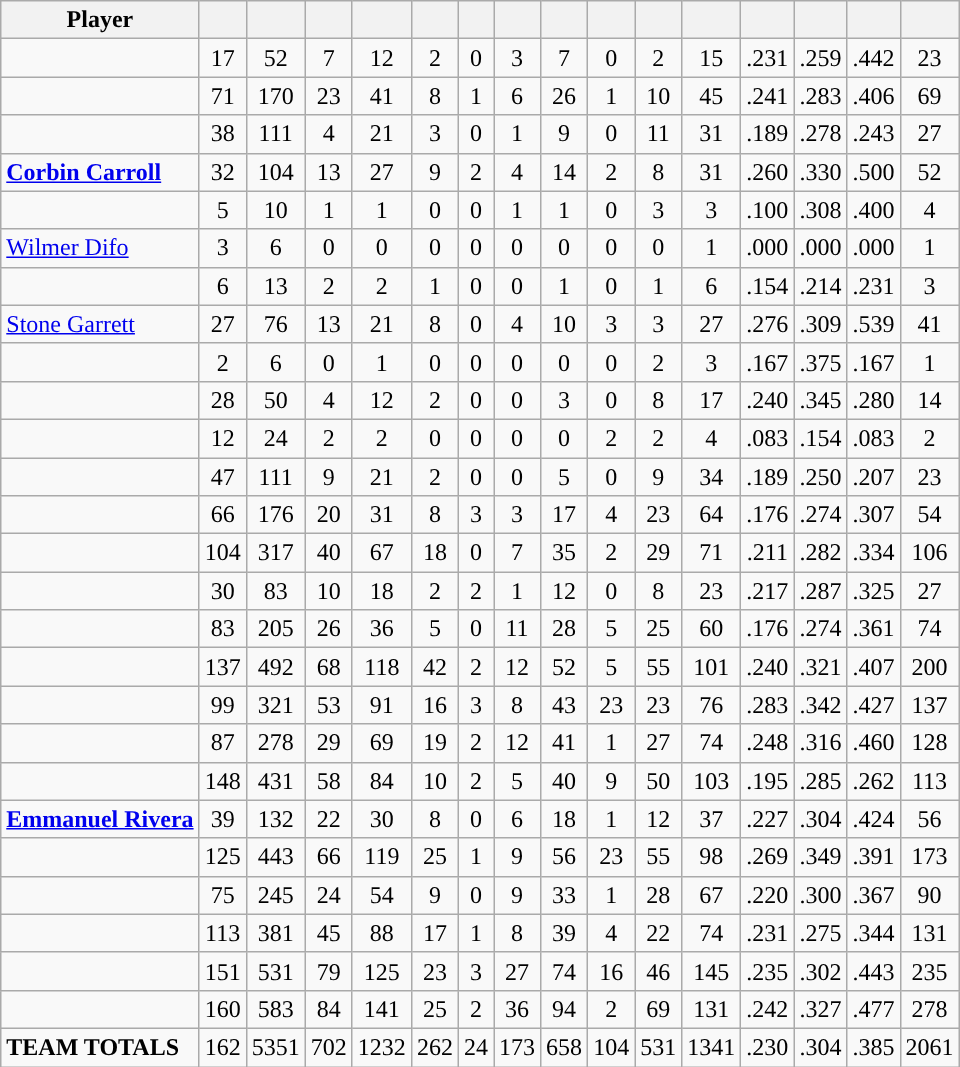<table class="wikitable sortable" style="text-align:center;">
<tr>
<th>Player</th>
<th></th>
<th></th>
<th></th>
<th></th>
<th></th>
<th></th>
<th></th>
<th></th>
<th></th>
<th></th>
<th></th>
<th></th>
<th></th>
<th></th>
<th></th>
</tr>
<tr>
<td align=left></td>
<td>17</td>
<td>52</td>
<td>7</td>
<td>12</td>
<td>2</td>
<td>0</td>
<td>3</td>
<td>7</td>
<td>0</td>
<td>2</td>
<td>15</td>
<td>.231</td>
<td>.259</td>
<td>.442</td>
<td>23</td>
</tr>
<tr>
<td align=left><strong></strong></td>
<td>71</td>
<td>170</td>
<td>23</td>
<td>41</td>
<td>8</td>
<td>1</td>
<td>6</td>
<td>26</td>
<td>1</td>
<td>10</td>
<td>45</td>
<td>.241</td>
<td>.283</td>
<td>.406</td>
<td>69</td>
</tr>
<tr>
<td align=left></td>
<td>38</td>
<td>111</td>
<td>4</td>
<td>21</td>
<td>3</td>
<td>0</td>
<td>1</td>
<td>9</td>
<td>0</td>
<td>11</td>
<td>31</td>
<td>.189</td>
<td>.278</td>
<td>.243</td>
<td>27</td>
</tr>
<tr>
<td align=left><strong><a href='#'>Corbin Carroll</a></strong></td>
<td>32</td>
<td>104</td>
<td>13</td>
<td>27</td>
<td>9</td>
<td>2</td>
<td>4</td>
<td>14</td>
<td>2</td>
<td>8</td>
<td>31</td>
<td>.260</td>
<td>.330</td>
<td>.500</td>
<td>52</td>
</tr>
<tr>
<td align=left></td>
<td>5</td>
<td>10</td>
<td>1</td>
<td>1</td>
<td>0</td>
<td>0</td>
<td>1</td>
<td>1</td>
<td>0</td>
<td>3</td>
<td>3</td>
<td>.100</td>
<td>.308</td>
<td>.400</td>
<td>4</td>
</tr>
<tr>
<td align=left><a href='#'>Wilmer Difo</a></td>
<td>3</td>
<td>6</td>
<td>0</td>
<td>0</td>
<td>0</td>
<td>0</td>
<td>0</td>
<td>0</td>
<td>0</td>
<td>0</td>
<td>1</td>
<td>.000</td>
<td>.000</td>
<td>.000</td>
<td>1</td>
</tr>
<tr>
<td align=left></td>
<td>6</td>
<td>13</td>
<td>2</td>
<td>2</td>
<td>1</td>
<td>0</td>
<td>0</td>
<td>1</td>
<td>0</td>
<td>1</td>
<td>6</td>
<td>.154</td>
<td>.214</td>
<td>.231</td>
<td>3</td>
</tr>
<tr>
<td align=left><a href='#'>Stone Garrett</a></td>
<td>27</td>
<td>76</td>
<td>13</td>
<td>21</td>
<td>8</td>
<td>0</td>
<td>4</td>
<td>10</td>
<td>3</td>
<td>3</td>
<td>27</td>
<td>.276</td>
<td>.309</td>
<td>.539</td>
<td>41</td>
</tr>
<tr>
<td align=left></td>
<td>2</td>
<td>6</td>
<td>0</td>
<td>1</td>
<td>0</td>
<td>0</td>
<td>0</td>
<td>0</td>
<td>0</td>
<td>2</td>
<td>3</td>
<td>.167</td>
<td>.375</td>
<td>.167</td>
<td>1</td>
</tr>
<tr>
<td align=left></td>
<td>28</td>
<td>50</td>
<td>4</td>
<td>12</td>
<td>2</td>
<td>0</td>
<td>0</td>
<td>3</td>
<td>0</td>
<td>8</td>
<td>17</td>
<td>.240</td>
<td>.345</td>
<td>.280</td>
<td>14</td>
</tr>
<tr>
<td align=left></td>
<td>12</td>
<td>24</td>
<td>2</td>
<td>2</td>
<td>0</td>
<td>0</td>
<td>0</td>
<td>0</td>
<td>2</td>
<td>2</td>
<td>4</td>
<td>.083</td>
<td>.154</td>
<td>.083</td>
<td>2</td>
</tr>
<tr>
<td align=left><strong></strong></td>
<td>47</td>
<td>111</td>
<td>9</td>
<td>21</td>
<td>2</td>
<td>0</td>
<td>0</td>
<td>5</td>
<td>0</td>
<td>9</td>
<td>34</td>
<td>.189</td>
<td>.250</td>
<td>.207</td>
<td>23</td>
</tr>
<tr>
<td align=left></td>
<td>66</td>
<td>176</td>
<td>20</td>
<td>31</td>
<td>8</td>
<td>3</td>
<td>3</td>
<td>17</td>
<td>4</td>
<td>23</td>
<td>64</td>
<td>.176</td>
<td>.274</td>
<td>.307</td>
<td>54</td>
</tr>
<tr>
<td align=left><strong></strong></td>
<td>104</td>
<td>317</td>
<td>40</td>
<td>67</td>
<td>18</td>
<td>0</td>
<td>7</td>
<td>35</td>
<td>2</td>
<td>29</td>
<td>71</td>
<td>.211</td>
<td>.282</td>
<td>.334</td>
<td>106</td>
</tr>
<tr>
<td align=left><strong></strong></td>
<td>30</td>
<td>83</td>
<td>10</td>
<td>18</td>
<td>2</td>
<td>2</td>
<td>1</td>
<td>12</td>
<td>0</td>
<td>8</td>
<td>23</td>
<td>.217</td>
<td>.287</td>
<td>.325</td>
<td>27</td>
</tr>
<tr>
<td align=left><strong></strong></td>
<td>83</td>
<td>205</td>
<td>26</td>
<td>36</td>
<td>5</td>
<td>0</td>
<td>11</td>
<td>28</td>
<td>5</td>
<td>25</td>
<td>60</td>
<td>.176</td>
<td>.274</td>
<td>.361</td>
<td>74</td>
</tr>
<tr>
<td align=left><strong></strong></td>
<td>137</td>
<td>492</td>
<td>68</td>
<td>118</td>
<td>42</td>
<td>2</td>
<td>12</td>
<td>52</td>
<td>5</td>
<td>55</td>
<td>101</td>
<td>.240</td>
<td>.321</td>
<td>.407</td>
<td>200</td>
</tr>
<tr>
<td align=left><strong></strong></td>
<td>99</td>
<td>321</td>
<td>53</td>
<td>91</td>
<td>16</td>
<td>3</td>
<td>8</td>
<td>43</td>
<td>23</td>
<td>23</td>
<td>76</td>
<td>.283</td>
<td>.342</td>
<td>.427</td>
<td>137</td>
</tr>
<tr>
<td align=left><strong></strong></td>
<td>87</td>
<td>278</td>
<td>29</td>
<td>69</td>
<td>19</td>
<td>2</td>
<td>12</td>
<td>41</td>
<td>1</td>
<td>27</td>
<td>74</td>
<td>.248</td>
<td>.316</td>
<td>.460</td>
<td>128</td>
</tr>
<tr>
<td align=left><strong></strong></td>
<td>148</td>
<td>431</td>
<td>58</td>
<td>84</td>
<td>10</td>
<td>2</td>
<td>5</td>
<td>40</td>
<td>9</td>
<td>50</td>
<td>103</td>
<td>.195</td>
<td>.285</td>
<td>.262</td>
<td>113</td>
</tr>
<tr>
<td align=left><strong><a href='#'>Emmanuel Rivera</a></strong></td>
<td>39</td>
<td>132</td>
<td>22</td>
<td>30</td>
<td>8</td>
<td>0</td>
<td>6</td>
<td>18</td>
<td>1</td>
<td>12</td>
<td>37</td>
<td>.227</td>
<td>.304</td>
<td>.424</td>
<td>56</td>
</tr>
<tr>
<td align=left><strong></strong></td>
<td>125</td>
<td>443</td>
<td>66</td>
<td>119</td>
<td>25</td>
<td>1</td>
<td>9</td>
<td>56</td>
<td>23</td>
<td>55</td>
<td>98</td>
<td>.269</td>
<td>.349</td>
<td>.391</td>
<td>173</td>
</tr>
<tr>
<td align=left></td>
<td>75</td>
<td>245</td>
<td>24</td>
<td>54</td>
<td>9</td>
<td>0</td>
<td>9</td>
<td>33</td>
<td>1</td>
<td>28</td>
<td>67</td>
<td>.220</td>
<td>.300</td>
<td>.367</td>
<td>90</td>
</tr>
<tr>
<td align=left><strong></strong></td>
<td>113</td>
<td>381</td>
<td>45</td>
<td>88</td>
<td>17</td>
<td>1</td>
<td>8</td>
<td>39</td>
<td>4</td>
<td>22</td>
<td>74</td>
<td>.231</td>
<td>.275</td>
<td>.344</td>
<td>131</td>
</tr>
<tr>
<td align=left><strong></strong></td>
<td>151</td>
<td>531</td>
<td>79</td>
<td>125</td>
<td>23</td>
<td>3</td>
<td>27</td>
<td>74</td>
<td>16</td>
<td>46</td>
<td>145</td>
<td>.235</td>
<td>.302</td>
<td>.443</td>
<td>235</td>
</tr>
<tr>
<td align=left><strong></strong></td>
<td>160</td>
<td>583</td>
<td>84</td>
<td>141</td>
<td>25</td>
<td>2</td>
<td>36</td>
<td>94</td>
<td>2</td>
<td>69</td>
<td>131</td>
<td>.242</td>
<td>.327</td>
<td>.477</td>
<td>278</td>
</tr>
<tr class="sortbottom">
<td align="left"><strong>TEAM TOTALS</strong></td>
<td>162</td>
<td>5351</td>
<td>702</td>
<td>1232</td>
<td>262</td>
<td>24</td>
<td>173</td>
<td>658</td>
<td>104</td>
<td>531</td>
<td>1341</td>
<td>.230</td>
<td>.304</td>
<td>.385</td>
<td>2061</td>
</tr>
</table>
